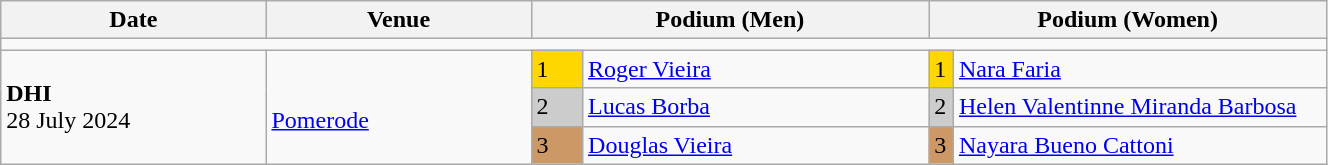<table class="wikitable" width=70%>
<tr>
<th>Date</th>
<th width=20%>Venue</th>
<th colspan=2 width=30%>Podium (Men)</th>
<th colspan=2 width=30%>Podium (Women)</th>
</tr>
<tr>
<td colspan=6></td>
</tr>
<tr>
<td rowspan=3><strong>DHI</strong> <br> 28 July 2024</td>
<td rowspan=3><br><a href='#'>Pomerode</a></td>
<td bgcolor=FFD700>1</td>
<td><a href='#'>Roger Vieira</a></td>
<td bgcolor=FFD700>1</td>
<td><a href='#'>Nara Faria</a></td>
</tr>
<tr>
<td bgcolor=CCCCCC>2</td>
<td><a href='#'>Lucas Borba</a></td>
<td bgcolor=CCCCCC>2</td>
<td><a href='#'>Helen Valentinne Miranda Barbosa</a></td>
</tr>
<tr>
<td bgcolor=CC9966>3</td>
<td><a href='#'>Douglas Vieira</a></td>
<td bgcolor=CC9966>3</td>
<td><a href='#'>Nayara Bueno Cattoni</a></td>
</tr>
</table>
